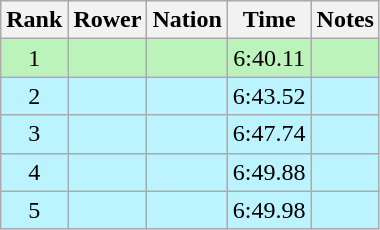<table class="wikitable sortable" style="text-align:center">
<tr>
<th>Rank</th>
<th>Rower</th>
<th>Nation</th>
<th>Time</th>
<th>Notes</th>
</tr>
<tr bgcolor=bbf3bb>
<td>1</td>
<td align=left data-sort-value="Crois, Dirk"></td>
<td align=left></td>
<td>6:40.11</td>
<td></td>
</tr>
<tr bgcolor=bbf3ff>
<td>2</td>
<td align=left data-sort-value="Esposito, Francesco"></td>
<td align=left></td>
<td>6:43.52</td>
<td></td>
</tr>
<tr bgcolor=bbf3ff>
<td>3</td>
<td align=left data-sort-value="Karppinen, Reima"></td>
<td align=left></td>
<td>6:47.74</td>
<td></td>
</tr>
<tr bgcolor=bbf3ff>
<td>4</td>
<td align=left data-sort-value="MacGowan, Peter"></td>
<td align=left></td>
<td>6:49.88</td>
<td></td>
</tr>
<tr bgcolor=bbf3ff>
<td>5</td>
<td align=left data-sort-value="Pančić, Zoran"></td>
<td align=left></td>
<td>6:49.98</td>
<td></td>
</tr>
</table>
